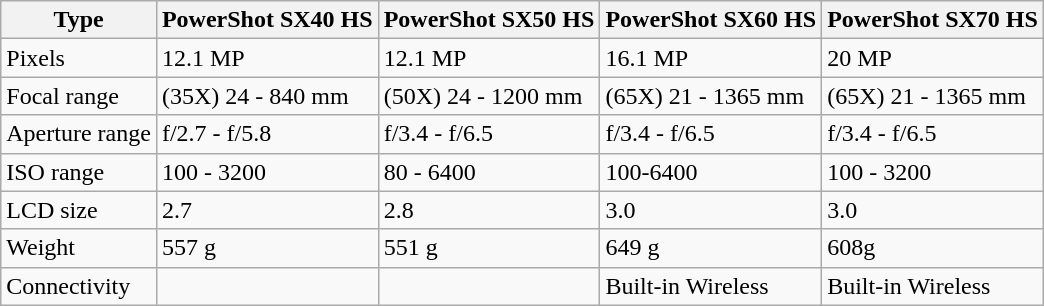<table class="wikitable">
<tr>
<th>Type</th>
<th>PowerShot SX40 HS</th>
<th>PowerShot SX50 HS</th>
<th>PowerShot SX60 HS</th>
<th>PowerShot SX70 HS</th>
</tr>
<tr>
<td>Pixels</td>
<td>12.1 MP</td>
<td>12.1 MP</td>
<td>16.1 MP</td>
<td>20 MP</td>
</tr>
<tr>
<td>Focal range</td>
<td>(35X) 24 - 840 mm</td>
<td>(50X) 24 - 1200 mm</td>
<td>(65X) 21 - 1365 mm</td>
<td>(65X) 21 - 1365 mm</td>
</tr>
<tr>
<td>Aperture range</td>
<td>f/2.7 - f/5.8</td>
<td>f/3.4 - f/6.5</td>
<td>f/3.4 - f/6.5</td>
<td>f/3.4 - f/6.5</td>
</tr>
<tr>
<td>ISO range</td>
<td>100 - 3200</td>
<td>80 - 6400</td>
<td>100-6400</td>
<td>100 - 3200</td>
</tr>
<tr>
<td>LCD size</td>
<td>2.7</td>
<td>2.8</td>
<td>3.0</td>
<td>3.0</td>
</tr>
<tr>
<td>Weight</td>
<td>557 g</td>
<td>551 g</td>
<td>649 g</td>
<td>608g</td>
</tr>
<tr>
<td>Connectivity</td>
<td></td>
<td></td>
<td>Built-in Wireless</td>
<td>Built-in Wireless</td>
</tr>
</table>
